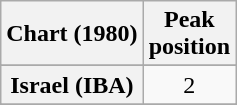<table class="wikitable sortable plainrowheaders" style="text-align:center">
<tr>
<th scope="col">Chart (1980)</th>
<th scope="col">Peak<br>position</th>
</tr>
<tr>
</tr>
<tr>
<th scope="row">Israel (IBA)</th>
<td align="center">2</td>
</tr>
<tr>
</tr>
<tr>
</tr>
<tr>
</tr>
<tr>
</tr>
</table>
